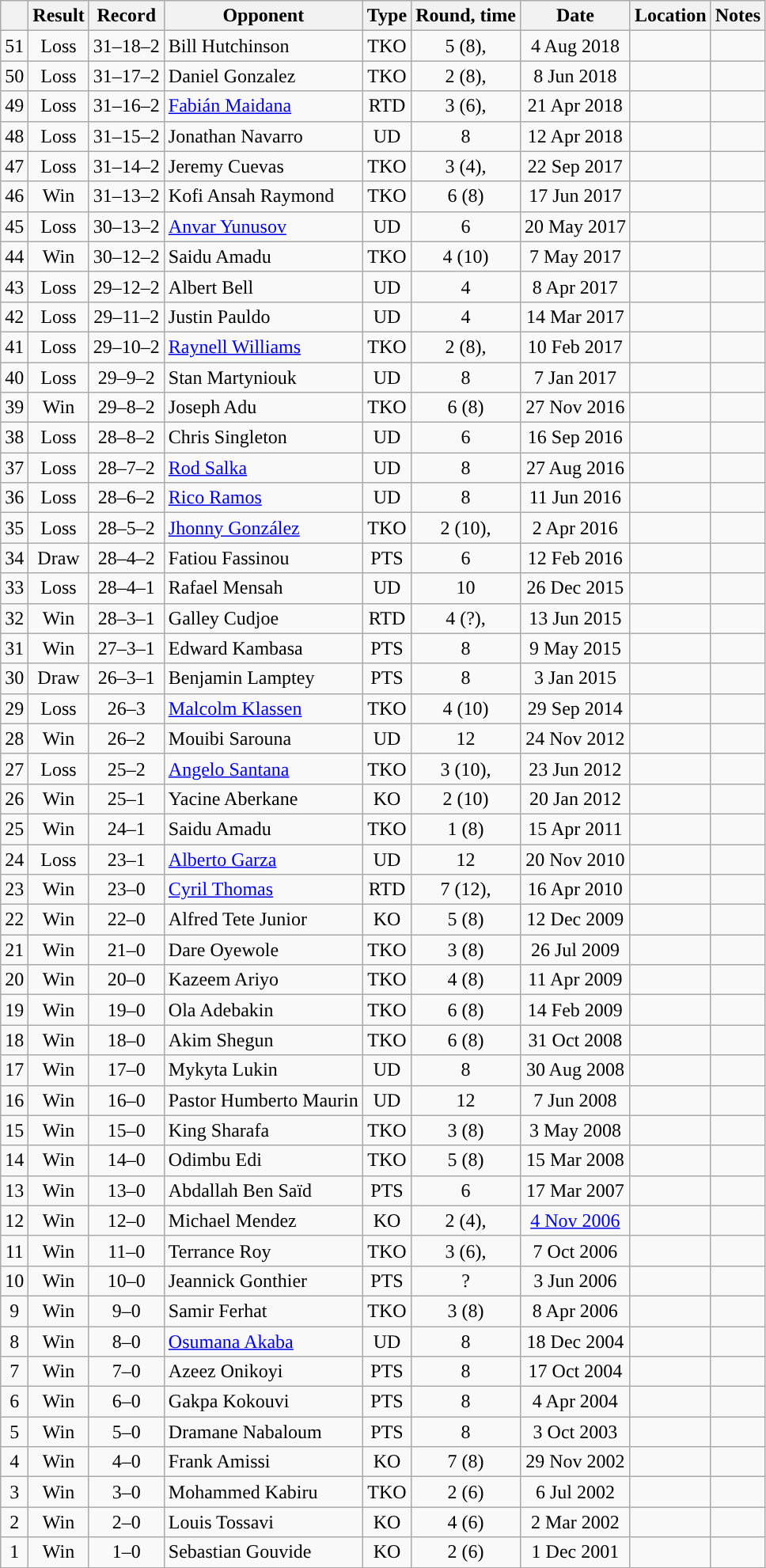<table class="wikitable" style="text-align:center">
<tr>
<th></th>
<th>Result</th>
<th>Record</th>
<th>Opponent</th>
<th>Type</th>
<th>Round, time</th>
<th>Date</th>
<th>Location</th>
<th>Notes</th>
</tr>
<tr>
<td>51</td>
<td>Loss</td>
<td>31–18–2</td>
<td align=left> Bill Hutchinson</td>
<td>TKO</td>
<td>5 (8), </td>
<td>4 Aug 2018</td>
<td align=left></td>
<td></td>
</tr>
<tr>
<td>50</td>
<td>Loss</td>
<td>31–17–2</td>
<td align=left> Daniel Gonzalez</td>
<td>TKO</td>
<td>2 (8), </td>
<td>8 Jun 2018</td>
<td align=left></td>
<td></td>
</tr>
<tr>
<td>49</td>
<td>Loss</td>
<td>31–16–2</td>
<td align=left> <a href='#'>Fabián Maidana</a></td>
<td>RTD</td>
<td>3 (6), </td>
<td>21 Apr 2018</td>
<td align=left></td>
<td></td>
</tr>
<tr>
<td>48</td>
<td>Loss</td>
<td>31–15–2</td>
<td align=left> Jonathan Navarro</td>
<td>UD</td>
<td>8</td>
<td>12 Apr 2018</td>
<td align=left></td>
<td></td>
</tr>
<tr>
<td>47</td>
<td>Loss</td>
<td>31–14–2</td>
<td align=left> Jeremy Cuevas</td>
<td>TKO</td>
<td>3 (4), </td>
<td>22 Sep 2017</td>
<td align=left></td>
<td></td>
</tr>
<tr>
<td>46</td>
<td>Win</td>
<td>31–13–2</td>
<td align=left> Kofi Ansah Raymond</td>
<td>TKO</td>
<td>6 (8)</td>
<td>17 Jun 2017</td>
<td align=left></td>
<td></td>
</tr>
<tr>
<td>45</td>
<td>Loss</td>
<td>30–13–2</td>
<td align=left> <a href='#'>Anvar Yunusov</a></td>
<td>UD</td>
<td>6</td>
<td>20 May 2017</td>
<td align=left></td>
<td></td>
</tr>
<tr>
<td>44</td>
<td>Win</td>
<td>30–12–2</td>
<td align=left> Saidu Amadu</td>
<td>TKO</td>
<td>4 (10)</td>
<td>7 May 2017</td>
<td align=left></td>
<td></td>
</tr>
<tr>
<td>43</td>
<td>Loss</td>
<td>29–12–2</td>
<td align=left> Albert Bell</td>
<td>UD</td>
<td>4</td>
<td>8 Apr 2017</td>
<td align=left></td>
<td></td>
</tr>
<tr>
<td>42</td>
<td>Loss</td>
<td>29–11–2</td>
<td align=left> Justin Pauldo</td>
<td>UD</td>
<td>4</td>
<td>14 Mar 2017</td>
<td align=left></td>
<td></td>
</tr>
<tr>
<td>41</td>
<td>Loss</td>
<td>29–10–2</td>
<td align=left> <a href='#'>Raynell Williams</a></td>
<td>TKO</td>
<td>2 (8), </td>
<td>10 Feb 2017</td>
<td align=left></td>
<td></td>
</tr>
<tr>
<td>40</td>
<td>Loss</td>
<td>29–9–2</td>
<td align=left> Stan Martyniouk</td>
<td>UD</td>
<td>8</td>
<td>7 Jan 2017</td>
<td align=left></td>
<td></td>
</tr>
<tr>
<td>39</td>
<td>Win</td>
<td>29–8–2</td>
<td align=left> Joseph Adu</td>
<td>TKO</td>
<td>6 (8)</td>
<td>27 Nov 2016</td>
<td align=left></td>
<td></td>
</tr>
<tr>
<td>38</td>
<td>Loss</td>
<td>28–8–2</td>
<td align=left> Chris Singleton</td>
<td>UD</td>
<td>6</td>
<td>16 Sep 2016</td>
<td align=left></td>
<td></td>
</tr>
<tr>
<td>37</td>
<td>Loss</td>
<td>28–7–2</td>
<td align=left> <a href='#'>Rod Salka</a></td>
<td>UD</td>
<td>8</td>
<td>27 Aug 2016</td>
<td align=left></td>
<td></td>
</tr>
<tr>
<td>36</td>
<td>Loss</td>
<td>28–6–2</td>
<td align=left> <a href='#'>Rico Ramos</a></td>
<td>UD</td>
<td>8</td>
<td>11 Jun 2016</td>
<td align=left></td>
<td></td>
</tr>
<tr>
<td>35</td>
<td>Loss</td>
<td>28–5–2</td>
<td align=left> <a href='#'>Jhonny González</a></td>
<td>TKO</td>
<td>2 (10), </td>
<td>2 Apr 2016</td>
<td align=left></td>
<td align=left></td>
</tr>
<tr>
<td>34</td>
<td>Draw</td>
<td>28–4–2</td>
<td align=left> Fatiou Fassinou</td>
<td>PTS</td>
<td>6</td>
<td>12 Feb 2016</td>
<td align=left></td>
<td></td>
</tr>
<tr>
<td>33</td>
<td>Loss</td>
<td>28–4–1</td>
<td align=left> Rafael Mensah</td>
<td>UD</td>
<td>10</td>
<td>26 Dec 2015</td>
<td align=left></td>
<td></td>
</tr>
<tr>
<td>32</td>
<td>Win</td>
<td>28–3–1</td>
<td align=left> Galley Cudjoe</td>
<td>RTD</td>
<td>4 (?), </td>
<td>13 Jun 2015</td>
<td align=left></td>
<td></td>
</tr>
<tr>
<td>31</td>
<td>Win</td>
<td>27–3–1</td>
<td align=left> Edward Kambasa</td>
<td>PTS</td>
<td>8</td>
<td>9 May 2015</td>
<td align=left></td>
<td></td>
</tr>
<tr>
<td>30</td>
<td>Draw</td>
<td>26–3–1</td>
<td align=left> Benjamin Lamptey</td>
<td>PTS</td>
<td>8</td>
<td>3 Jan 2015</td>
<td align=left></td>
<td></td>
</tr>
<tr>
<td>29</td>
<td>Loss</td>
<td>26–3</td>
<td align=left> <a href='#'>Malcolm Klassen</a></td>
<td>TKO</td>
<td>4 (10)</td>
<td>29 Sep 2014</td>
<td align=left></td>
<td></td>
</tr>
<tr>
<td>28</td>
<td>Win</td>
<td>26–2</td>
<td align=left> Mouibi Sarouna</td>
<td>UD</td>
<td>12</td>
<td>24 Nov 2012</td>
<td align=left></td>
<td align=left></td>
</tr>
<tr>
<td>27</td>
<td>Loss</td>
<td>25–2</td>
<td align=left> <a href='#'>Angelo Santana</a></td>
<td>TKO</td>
<td>3 (10), </td>
<td>23 Jun 2012</td>
<td align=left></td>
<td></td>
</tr>
<tr>
<td>26</td>
<td>Win</td>
<td>25–1</td>
<td align=left> Yacine Aberkane</td>
<td>KO</td>
<td>2 (10)</td>
<td>20 Jan 2012</td>
<td align=left></td>
<td align=left></td>
</tr>
<tr>
<td>25</td>
<td>Win</td>
<td>24–1</td>
<td align=left> Saidu Amadu</td>
<td>TKO</td>
<td>1 (8)</td>
<td>15 Apr 2011</td>
<td align=left></td>
<td></td>
</tr>
<tr>
<td>24</td>
<td>Loss</td>
<td>23–1</td>
<td align=left> <a href='#'>Alberto Garza</a></td>
<td>UD</td>
<td>12</td>
<td>20 Nov 2010</td>
<td align=left></td>
<td align=left></td>
</tr>
<tr>
<td>23</td>
<td>Win</td>
<td>23–0</td>
<td align=left> <a href='#'>Cyril Thomas</a></td>
<td>RTD</td>
<td>7 (12), </td>
<td>16 Apr 2010</td>
<td align=left></td>
<td align=left></td>
</tr>
<tr>
<td>22</td>
<td>Win</td>
<td>22–0</td>
<td align=left> Alfred Tete Junior</td>
<td>KO</td>
<td>5 (8)</td>
<td>12 Dec 2009</td>
<td align=left></td>
<td></td>
</tr>
<tr>
<td>21</td>
<td>Win</td>
<td>21–0</td>
<td align=left> Dare Oyewole</td>
<td>TKO</td>
<td>3 (8)</td>
<td>26 Jul 2009</td>
<td align=left></td>
<td></td>
</tr>
<tr>
<td>20</td>
<td>Win</td>
<td>20–0</td>
<td align=left> Kazeem Ariyo</td>
<td>TKO</td>
<td>4 (8)</td>
<td>11 Apr 2009</td>
<td align=left></td>
<td></td>
</tr>
<tr>
<td>19</td>
<td>Win</td>
<td>19–0</td>
<td align=left> Ola Adebakin</td>
<td>TKO</td>
<td>6 (8)</td>
<td>14 Feb 2009</td>
<td align=left></td>
<td></td>
</tr>
<tr>
<td>18</td>
<td>Win</td>
<td>18–0</td>
<td align=left> Akim Shegun</td>
<td>TKO</td>
<td>6 (8)</td>
<td>31 Oct 2008</td>
<td align=left></td>
<td></td>
</tr>
<tr>
<td>17</td>
<td>Win</td>
<td>17–0</td>
<td align=left> Mykyta Lukin</td>
<td>UD</td>
<td>8</td>
<td>30 Aug 2008</td>
<td align=left></td>
<td></td>
</tr>
<tr>
<td>16</td>
<td>Win</td>
<td>16–0</td>
<td align=left> Pastor Humberto Maurin</td>
<td>UD</td>
<td>12</td>
<td>7 Jun 2008</td>
<td align=left></td>
<td align=left></td>
</tr>
<tr>
<td>15</td>
<td>Win</td>
<td>15–0</td>
<td align=left> King Sharafa</td>
<td>TKO</td>
<td>3 (8)</td>
<td>3 May 2008</td>
<td align=left></td>
<td></td>
</tr>
<tr>
<td>14</td>
<td>Win</td>
<td>14–0</td>
<td align=left> Odimbu Edi</td>
<td>TKO</td>
<td>5 (8)</td>
<td>15 Mar 2008</td>
<td align=left></td>
<td></td>
</tr>
<tr>
<td>13</td>
<td>Win</td>
<td>13–0</td>
<td align=left> Abdallah Ben Saïd</td>
<td>PTS</td>
<td>6</td>
<td>17 Mar 2007</td>
<td align=left></td>
<td></td>
</tr>
<tr>
<td>12</td>
<td>Win</td>
<td>12–0</td>
<td align=left> Michael Mendez</td>
<td>KO</td>
<td>2 (4), </td>
<td><a href='#'>4 Nov 2006</a></td>
<td align=left></td>
<td></td>
</tr>
<tr>
<td>11</td>
<td>Win</td>
<td>11–0</td>
<td align=left> Terrance Roy</td>
<td>TKO</td>
<td>3 (6), </td>
<td>7 Oct 2006</td>
<td align=left></td>
<td></td>
</tr>
<tr>
<td>10</td>
<td>Win</td>
<td>10–0</td>
<td align=left> Jeannick Gonthier</td>
<td>PTS</td>
<td>?</td>
<td>3 Jun 2006</td>
<td align=left></td>
<td></td>
</tr>
<tr>
<td>9</td>
<td>Win</td>
<td>9–0</td>
<td align=left> Samir Ferhat</td>
<td>TKO</td>
<td>3 (8)</td>
<td>8 Apr 2006</td>
<td align=left></td>
<td></td>
</tr>
<tr>
<td>8</td>
<td>Win</td>
<td>8–0</td>
<td align=left> <a href='#'>Osumana Akaba</a></td>
<td>UD</td>
<td>8</td>
<td>18 Dec 2004</td>
<td align=left></td>
<td></td>
</tr>
<tr>
<td>7</td>
<td>Win</td>
<td>7–0</td>
<td align=left> Azeez Onikoyi</td>
<td>PTS</td>
<td>8</td>
<td>17 Oct 2004</td>
<td align=left></td>
<td></td>
</tr>
<tr>
<td>6</td>
<td>Win</td>
<td>6–0</td>
<td align=left> Gakpa Kokouvi</td>
<td>PTS</td>
<td>8</td>
<td>4 Apr 2004</td>
<td align=left></td>
<td></td>
</tr>
<tr>
<td>5</td>
<td>Win</td>
<td>5–0</td>
<td align=left> Dramane Nabaloum</td>
<td>PTS</td>
<td>8</td>
<td>3 Oct 2003</td>
<td align=left></td>
<td></td>
</tr>
<tr>
<td>4</td>
<td>Win</td>
<td>4–0</td>
<td align=left> Frank Amissi</td>
<td>KO</td>
<td>7 (8)</td>
<td>29 Nov 2002</td>
<td align=left></td>
<td></td>
</tr>
<tr>
<td>3</td>
<td>Win</td>
<td>3–0</td>
<td align=left> Mohammed Kabiru</td>
<td>TKO</td>
<td>2 (6)</td>
<td>6 Jul 2002</td>
<td align=left></td>
<td></td>
</tr>
<tr>
<td>2</td>
<td>Win</td>
<td>2–0</td>
<td align=left> Louis Tossavi</td>
<td>KO</td>
<td>4 (6)</td>
<td>2 Mar 2002</td>
<td align=left></td>
<td></td>
</tr>
<tr>
<td>1</td>
<td>Win</td>
<td>1–0</td>
<td align=left> Sebastian Gouvide</td>
<td>KO</td>
<td>2 (6)</td>
<td>1 Dec 2001</td>
<td align=left></td>
<td></td>
</tr>
</table>
